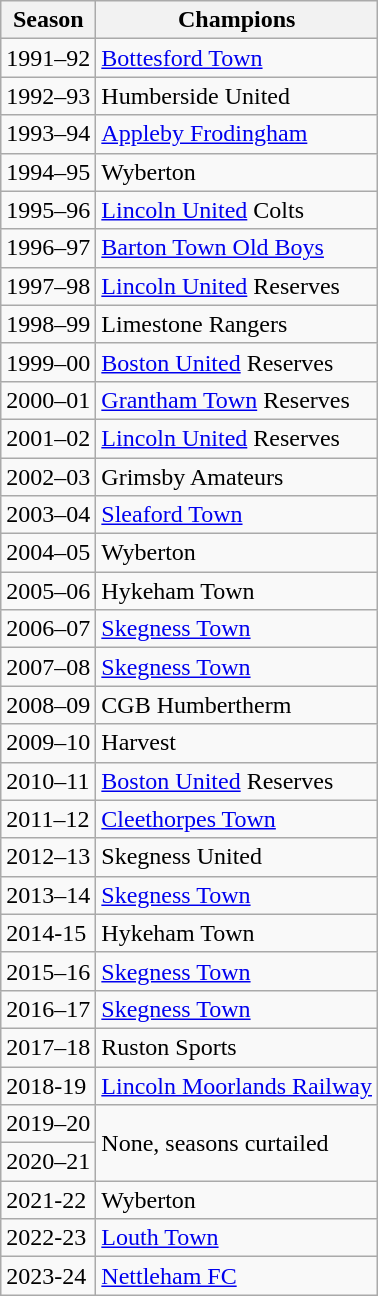<table class="wikitable">
<tr>
<th>Season</th>
<th>Champions</th>
</tr>
<tr>
<td>1991–92</td>
<td><a href='#'>Bottesford Town</a></td>
</tr>
<tr>
<td>1992–93</td>
<td>Humberside United</td>
</tr>
<tr>
<td>1993–94</td>
<td><a href='#'>Appleby Frodingham</a></td>
</tr>
<tr>
<td>1994–95</td>
<td>Wyberton</td>
</tr>
<tr>
<td>1995–96</td>
<td><a href='#'>Lincoln United</a> Colts</td>
</tr>
<tr>
<td>1996–97</td>
<td><a href='#'>Barton Town Old Boys</a></td>
</tr>
<tr>
<td>1997–98</td>
<td><a href='#'>Lincoln United</a> Reserves</td>
</tr>
<tr>
<td>1998–99</td>
<td>Limestone Rangers</td>
</tr>
<tr>
<td>1999–00</td>
<td><a href='#'>Boston United</a> Reserves</td>
</tr>
<tr>
<td>2000–01</td>
<td><a href='#'>Grantham Town</a> Reserves</td>
</tr>
<tr>
<td>2001–02</td>
<td><a href='#'>Lincoln United</a> Reserves</td>
</tr>
<tr>
<td>2002–03</td>
<td>Grimsby Amateurs</td>
</tr>
<tr>
<td>2003–04</td>
<td><a href='#'>Sleaford Town</a></td>
</tr>
<tr>
<td>2004–05</td>
<td>Wyberton</td>
</tr>
<tr>
<td>2005–06</td>
<td>Hykeham Town</td>
</tr>
<tr>
<td>2006–07</td>
<td><a href='#'>Skegness Town</a></td>
</tr>
<tr>
<td>2007–08</td>
<td><a href='#'>Skegness Town</a></td>
</tr>
<tr>
<td>2008–09</td>
<td>CGB Humbertherm</td>
</tr>
<tr>
<td>2009–10</td>
<td>Harvest</td>
</tr>
<tr>
<td>2010–11</td>
<td><a href='#'>Boston United</a> Reserves</td>
</tr>
<tr>
<td>2011–12</td>
<td><a href='#'>Cleethorpes Town</a></td>
</tr>
<tr>
<td>2012–13</td>
<td>Skegness United</td>
</tr>
<tr>
<td>2013–14</td>
<td><a href='#'>Skegness Town</a></td>
</tr>
<tr>
<td>2014-15</td>
<td>Hykeham Town</td>
</tr>
<tr>
<td>2015–16</td>
<td><a href='#'>Skegness Town</a></td>
</tr>
<tr>
<td>2016–17</td>
<td><a href='#'>Skegness Town</a></td>
</tr>
<tr>
<td>2017–18</td>
<td>Ruston Sports</td>
</tr>
<tr>
<td>2018-19</td>
<td><a href='#'>Lincoln Moorlands Railway</a></td>
</tr>
<tr>
<td>2019–20</td>
<td rowspan=2>None, seasons curtailed</td>
</tr>
<tr>
<td>2020–21</td>
</tr>
<tr>
<td>2021-22</td>
<td>Wyberton</td>
</tr>
<tr>
<td>2022-23</td>
<td><a href='#'>Louth Town</a></td>
</tr>
<tr>
<td>2023-24</td>
<td><a href='#'>Nettleham FC</a></td>
</tr>
</table>
